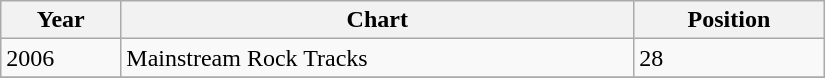<table class="wikitable" width="550">
<tr>
<th align="left" valign="top">Year</th>
<th align="left" valign="top">Chart</th>
<th align="left" valign="top">Position</th>
</tr>
<tr>
<td align="left" valign="top">2006</td>
<td align="left" valign="top">Mainstream Rock Tracks</td>
<td align="left" valign="top">28</td>
</tr>
<tr>
</tr>
</table>
